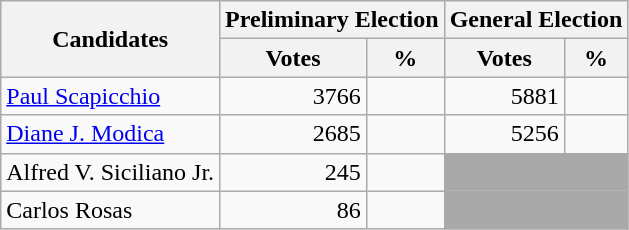<table class=wikitable>
<tr>
<th colspan=1 rowspan=2><strong>Candidates</strong></th>
<th colspan=2><strong>Preliminary Election</strong></th>
<th colspan=2><strong>General Election</strong></th>
</tr>
<tr>
<th>Votes</th>
<th>%</th>
<th>Votes</th>
<th>%</th>
</tr>
<tr>
<td><a href='#'>Paul Scapicchio</a></td>
<td align="right">3766</td>
<td align="right"></td>
<td align="right">5881</td>
<td align="right"></td>
</tr>
<tr>
<td><a href='#'>Diane J. Modica</a></td>
<td align="right">2685</td>
<td align="right"></td>
<td align="right">5256</td>
<td align="right"></td>
</tr>
<tr>
<td>Alfred V. Siciliano Jr.</td>
<td align="right">245</td>
<td align="right"></td>
<td colspan=2 bgcolor=darkgray> </td>
</tr>
<tr>
<td>Carlos Rosas</td>
<td align="right">86</td>
<td align="right"></td>
<td colspan=2 bgcolor=darkgray> </td>
</tr>
</table>
